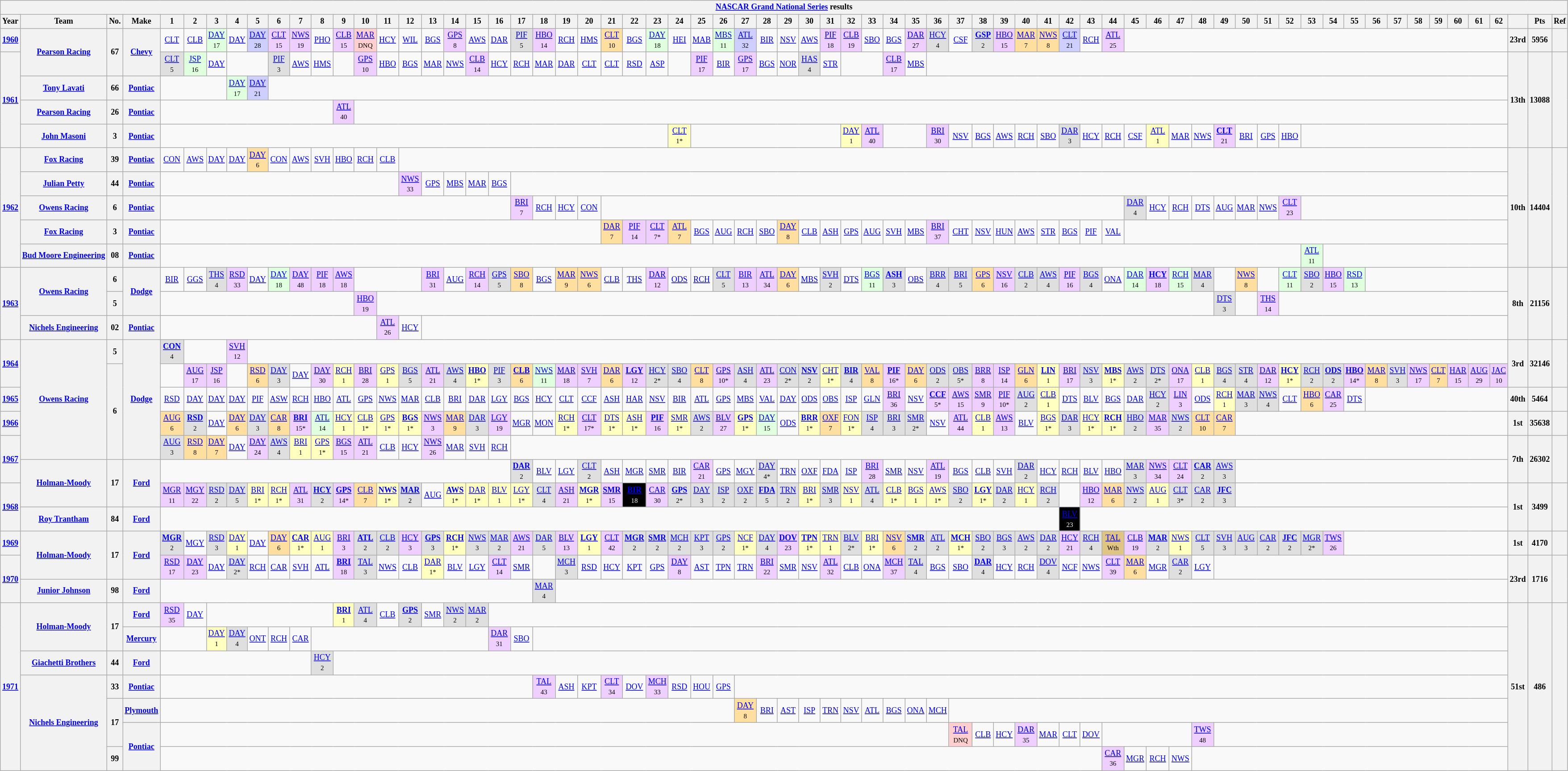<table class="wikitable" style="text-align:center; font-size:75%">
<tr>
<th colspan="69"><a href='#'>NASCAR Grand National Series</a> results</th>
</tr>
<tr>
<th>Year</th>
<th>Team</th>
<th>No.</th>
<th>Make</th>
<th>1</th>
<th>2</th>
<th>3</th>
<th>4</th>
<th>5</th>
<th>6</th>
<th>7</th>
<th>8</th>
<th>9</th>
<th>10</th>
<th>11</th>
<th>12</th>
<th>13</th>
<th>14</th>
<th>15</th>
<th>16</th>
<th>17</th>
<th>18</th>
<th>19</th>
<th>20</th>
<th>21</th>
<th>22</th>
<th>23</th>
<th>24</th>
<th>25</th>
<th>26</th>
<th>27</th>
<th>28</th>
<th>29</th>
<th>30</th>
<th>31</th>
<th>32</th>
<th>33</th>
<th>34</th>
<th>35</th>
<th>36</th>
<th>37</th>
<th>38</th>
<th>39</th>
<th>40</th>
<th>41</th>
<th>42</th>
<th>43</th>
<th>44</th>
<th>45</th>
<th>46</th>
<th>47</th>
<th>48</th>
<th>49</th>
<th>50</th>
<th>51</th>
<th>52</th>
<th>53</th>
<th>54</th>
<th>55</th>
<th>56</th>
<th>57</th>
<th>58</th>
<th>59</th>
<th>60</th>
<th>61</th>
<th>62</th>
<th></th>
<th>Pts</th>
<th>Ref</th>
</tr>
<tr>
<th><a href='#'>1960</a></th>
<th rowspan=2><a href='#'>Pearson Racing</a></th>
<th rowspan=2>67</th>
<th rowspan=2><a href='#'>Chevy</a></th>
<td><a href='#'>CLT</a></td>
<td><a href='#'>CLB</a></td>
<td style="background:#DFFFDF;"><a href='#'>DAY</a><br><small>17</small></td>
<td><a href='#'>DAY</a></td>
<td style="background:#CFCFFF;"><a href='#'>DAY</a><br><small>28</small></td>
<td style="background:#EFCFFF;"><a href='#'>CLT</a><br><small>15</small></td>
<td style="background:#EFCFFF;"><a href='#'>NWS</a><br><small>19</small></td>
<td><a href='#'>PHO</a></td>
<td style="background:#EFCFFF;"><a href='#'>CLB</a><br><small>15</small></td>
<td style="background:#FFCFCF;"><a href='#'>MAR</a><br><small>DNQ</small></td>
<td><a href='#'>HCY</a></td>
<td><a href='#'>WIL</a></td>
<td><a href='#'>BGS</a></td>
<td style="background:#EFCFFF;"><a href='#'>GPS</a><br><small>8</small></td>
<td><a href='#'>AWS</a></td>
<td><a href='#'>DAR</a></td>
<td style="background:#DFDFDF;"><a href='#'>PIF</a><br><small>5</small></td>
<td style="background:#EFCFFF;"><a href='#'>HBO</a><br><small>14</small></td>
<td><a href='#'>RCH</a></td>
<td><a href='#'>HMS</a></td>
<td style="background:#FFDF9F;"><a href='#'>CLT</a><br><small>10</small></td>
<td><a href='#'>BGS</a></td>
<td style="background:#DFFFDF;"><a href='#'>DAY</a><br><small>18</small></td>
<td><a href='#'>HEI</a></td>
<td><a href='#'>MAB</a></td>
<td style="background:#DFFFDF;"><a href='#'>MBS</a><br><small>11</small></td>
<td style="background:#CFCFFF;"><a href='#'>ATL</a><br><small>32</small></td>
<td><a href='#'>BIR</a></td>
<td><a href='#'>NSV</a></td>
<td><a href='#'>AWS</a></td>
<td style="background:#EFCFFF;"><a href='#'>PIF</a><br><small>18</small></td>
<td style="background:#EFCFFF;"><a href='#'>CLB</a><br><small>19</small></td>
<td><a href='#'>SBO</a></td>
<td><a href='#'>BGS</a></td>
<td style="background:#EFCFFF;"><a href='#'>DAR</a><br><small>27</small></td>
<td style="background:#DFDFDF;"><a href='#'>HCY</a><br><small>4</small></td>
<td><a href='#'>CSF</a></td>
<td style="background:#DFDFDF;"><strong><a href='#'>GSP</a></strong><br><small>2</small></td>
<td style="background:#EFCFFF;"><a href='#'>HBO</a><br><small>15</small></td>
<td style="background:#FFDF9F;"><a href='#'>MAR</a><br><small>7</small></td>
<td style="background:#FFDF9F;"><a href='#'>NWS</a><br><small>8</small></td>
<td style="background:#CFCFFF;"><a href='#'>CLT</a><br><small>21</small></td>
<td><a href='#'>RCH</a></td>
<td style="background:#EFCFFF;"><a href='#'>ATL</a><br><small>25</small></td>
<td colspan=18></td>
<th>23rd</th>
<th>5956</th>
<th></th>
</tr>
<tr>
<th rowspan=4><a href='#'>1961</a></th>
<td style="background:#DFDFDF;"><a href='#'>CLT</a><br><small>5</small></td>
<td style="background:#DFFFDF;"><a href='#'>JSP</a><br><small>16</small></td>
<td><a href='#'>DAY</a></td>
<td colspan=2></td>
<td style="background:#DFDFDF;"><a href='#'>PIF</a><br><small>3</small></td>
<td><a href='#'>AWS</a></td>
<td><a href='#'>HMS</a></td>
<td></td>
<td style="background:#EFCFFF;"><a href='#'>GPS</a><br><small>10</small></td>
<td><a href='#'>HBO</a></td>
<td><a href='#'>BGS</a></td>
<td><a href='#'>MAR</a></td>
<td><a href='#'>NWS</a></td>
<td style="background:#EFCFFF;"><a href='#'>CLB</a><br><small>14</small></td>
<td><a href='#'>HCY</a></td>
<td><a href='#'>RCH</a></td>
<td><a href='#'>MAR</a></td>
<td><a href='#'>DAR</a></td>
<td><a href='#'>CLT</a></td>
<td><a href='#'>CLT</a></td>
<td><a href='#'>RSD</a></td>
<td><a href='#'>ASP</a></td>
<td></td>
<td style="background:#EFCFFF;"><a href='#'>PIF</a><br><small>17</small></td>
<td><a href='#'>BIR</a></td>
<td style="background:#EFCFFF;"><a href='#'>GPS</a><br><small>17</small></td>
<td><a href='#'>BGS</a></td>
<td><a href='#'>NOR</a></td>
<td style="background:#DFDFDF;"><a href='#'>HAS</a><br><small>4</small></td>
<td><a href='#'>STR</a></td>
<td colspan=2></td>
<td style="background:#EFCFFF;"><a href='#'>CLB</a><br><small>17</small></td>
<td><a href='#'>MBS</a></td>
<td colspan=27></td>
<th rowspan=4>13th</th>
<th rowspan=4>13088</th>
<th rowspan=4></th>
</tr>
<tr>
<th><a href='#'>Tony Lavati</a></th>
<th>66</th>
<th><a href='#'>Pontiac</a></th>
<td colspan=3></td>
<td style="background:#DFFFDF;"><a href='#'>DAY</a><br><small>17</small></td>
<td style="background:#CFCFFF;"><a href='#'>DAY</a><br><small>21</small></td>
<td colspan=57></td>
</tr>
<tr>
<th><a href='#'>Pearson Racing</a></th>
<th>26</th>
<th><a href='#'>Pontiac</a></th>
<td colspan=8></td>
<td style="background:#EFCFFF;"><a href='#'>ATL</a><br><small>40</small></td>
<td colspan=53></td>
</tr>
<tr>
<th><a href='#'>John Masoni</a></th>
<th>3</th>
<th><a href='#'>Pontiac</a></th>
<td colspan=23></td>
<td style="background:#FFFFBF;"><a href='#'>CLT</a><br><small>1*</small></td>
<td colspan=7></td>
<td style="background:#FFFFBF;"><a href='#'>DAY</a><br><small>1</small></td>
<td style="background:#EFCFFF;"><a href='#'>ATL</a><br><small>40</small></td>
<td colspan=2></td>
<td style="background:#EFCFFF;"><a href='#'>BRI</a><br><small>30</small></td>
<td><a href='#'>NSV</a></td>
<td><a href='#'>BGS</a></td>
<td><a href='#'>AWS</a></td>
<td><a href='#'>RCH</a></td>
<td><a href='#'>SBO</a></td>
<td style="background:#DFDFDF;"><a href='#'>DAR</a><br><small>3</small></td>
<td><a href='#'>HCY</a></td>
<td><a href='#'>RCH</a></td>
<td><a href='#'>CSF</a></td>
<td style="background:#FFFFBF;"><a href='#'>ATL</a><br><small>1</small></td>
<td><a href='#'>MAR</a></td>
<td><a href='#'>NWS</a></td>
<td style="background:#EFCFFF;"><strong><a href='#'>CLT</a></strong><br><small>21</small></td>
<td><a href='#'>BRI</a></td>
<td><a href='#'>GPS</a></td>
<td><a href='#'>HBO</a></td>
<td colspan=10></td>
</tr>
<tr>
<th rowspan=5><a href='#'>1962</a></th>
<th><a href='#'>Fox Racing</a></th>
<th>39</th>
<th><a href='#'>Pontiac</a></th>
<td><a href='#'>CON</a></td>
<td><a href='#'>AWS</a></td>
<td><a href='#'>DAY</a></td>
<td><a href='#'>DAY</a></td>
<td style="background:#FFDF9F;"><a href='#'>DAY</a><br><small>6</small></td>
<td><a href='#'>CON</a></td>
<td><a href='#'>AWS</a></td>
<td><a href='#'>SVH</a></td>
<td><a href='#'>HBO</a></td>
<td><a href='#'>RCH</a></td>
<td><a href='#'>CLB</a></td>
<td colspan=51></td>
<th rowspan=5>10th</th>
<th rowspan=5>14404</th>
<th rowspan=5></th>
</tr>
<tr>
<th><a href='#'>Julian Petty</a></th>
<th>44</th>
<th><a href='#'>Pontiac</a></th>
<td colspan=11></td>
<td style="background:#EFCFFF;"><a href='#'>NWS</a><br><small>33</small></td>
<td><a href='#'>GPS</a></td>
<td><a href='#'>MBS</a></td>
<td><a href='#'>MAR</a></td>
<td><a href='#'>BGS</a></td>
<td colspan=46></td>
</tr>
<tr>
<th><a href='#'>Owens Racing</a></th>
<th>6</th>
<th><a href='#'>Pontiac</a></th>
<td colspan=16></td>
<td style="background:#EFCFFF;"><a href='#'>BRI</a><br><small>7</small></td>
<td><a href='#'>RCH</a></td>
<td><a href='#'>HCY</a></td>
<td><a href='#'>CON</a></td>
<td colspan=24></td>
<td style="background:#DFDFDF;"><a href='#'>DAR</a><br><small>4</small></td>
<td><a href='#'>HCY</a></td>
<td><a href='#'>RCH</a></td>
<td><a href='#'>DTS</a></td>
<td><a href='#'>AUG</a></td>
<td><a href='#'>MAR</a></td>
<td><a href='#'>NWS</a></td>
<td style="background:#EFCFFF;"><a href='#'>CLT</a><br><small>23</small></td>
<td colspan=10></td>
</tr>
<tr>
<th><a href='#'>Fox Racing</a></th>
<th>3</th>
<th><a href='#'>Pontiac</a></th>
<td colspan=20></td>
<td style="background:#FFDF9F;"><a href='#'>DAR</a><br><small>7</small></td>
<td style="background:#EFCFFF;"><a href='#'>PIF</a><br><small>14</small></td>
<td style="background:#EFCFFF;"><a href='#'>CLT</a><br><small>7*</small></td>
<td style="background:#FFDF9F;"><a href='#'>ATL</a><br><small>7</small></td>
<td><a href='#'>BGS</a></td>
<td><a href='#'>AUG</a></td>
<td><a href='#'>RCH</a></td>
<td><a href='#'>SBO</a></td>
<td style="background:#FFDF9F;"><a href='#'>DAY</a><br><small>8</small></td>
<td><a href='#'>CLB</a></td>
<td><a href='#'>ASH</a></td>
<td><a href='#'>GPS</a></td>
<td><a href='#'>AUG</a></td>
<td><a href='#'>SVH</a></td>
<td><a href='#'>MBS</a></td>
<td style="background:#EFCFFF;"><a href='#'>BRI</a><br><small>37</small></td>
<td><a href='#'>CHT</a></td>
<td><a href='#'>NSV</a></td>
<td><a href='#'>HUN</a></td>
<td><a href='#'>AWS</a></td>
<td><a href='#'>STR</a></td>
<td><a href='#'>BGS</a></td>
<td><a href='#'>PIF</a></td>
<td><a href='#'>VAL</a></td>
<td colspan=18></td>
</tr>
<tr>
<th nowrap><a href='#'>Bud Moore Engineering</a></th>
<th>08</th>
<th><a href='#'>Pontiac</a></th>
<td colspan=52></td>
<td style="background:#DFFFDF;"><a href='#'>ATL</a><br><small>11</small></td>
<td colspan=9></td>
</tr>
<tr>
<th rowspan=3><a href='#'>1963</a></th>
<th rowspan=2><a href='#'>Owens Racing</a></th>
<th>6</th>
<th rowspan=2><a href='#'>Dodge</a></th>
<td><a href='#'>BIR</a></td>
<td><a href='#'>GGS</a></td>
<td style="background:#DFDFDF;"><a href='#'>THS</a><br><small>4</small></td>
<td style="background:#EFCFFF;"><a href='#'>RSD</a><br><small>33</small></td>
<td><a href='#'>DAY</a></td>
<td style="background:#DFFFDF;"><a href='#'>DAY</a><br><small>18</small></td>
<td style="background:#EFCFFF;"><a href='#'>DAY</a><br><small>48</small></td>
<td style="background:#EFCFFF;"><a href='#'>PIF</a><br><small>18</small></td>
<td style="background:#EFCFFF;"><a href='#'>AWS</a><br><small>18</small></td>
<td colspan=3></td>
<td style="background:#EFCFFF;"><a href='#'>BRI</a><br><small>31</small></td>
<td><a href='#'>AUG</a></td>
<td style="background:#EFCFFF;"><a href='#'>RCH</a><br><small>14</small></td>
<td style="background:#DFDFDF;"><a href='#'>GPS</a><br><small>5</small></td>
<td style="background:#FFDF9F;"><a href='#'>SBO</a><br><small>8</small></td>
<td><a href='#'>BGS</a></td>
<td style="background:#FFDF9F;"><a href='#'>MAR</a><br><small>9</small></td>
<td style="background:#FFDF9F;"><a href='#'>NWS</a><br><small>6</small></td>
<td><a href='#'>CLB</a></td>
<td><a href='#'>THS</a></td>
<td style="background:#EFCFFF;"><a href='#'>DAR</a><br><small>12</small></td>
<td><a href='#'>ODS</a></td>
<td><a href='#'>RCH</a></td>
<td style="background:#DFDFDF;"><a href='#'>CLT</a><br><small>5</small></td>
<td style="background:#EFCFFF;"><a href='#'>BIR</a><br><small>13</small></td>
<td style="background:#EFCFFF;"><a href='#'>ATL</a><br><small>34</small></td>
<td style="background:#FFDF9F;"><a href='#'>DAY</a><br><small>6</small></td>
<td><a href='#'>MBS</a></td>
<td style="background:#DFDFDF;"><a href='#'>SVH</a><br><small>2</small></td>
<td><a href='#'>DTS</a></td>
<td style="background:#DFFFDF;"><a href='#'>BGS</a><br><small>11</small></td>
<td style="background:#DFDFDF;"><strong><a href='#'>ASH</a></strong><br><small>3</small></td>
<td><a href='#'>OBS</a></td>
<td style="background:#DFDFDF;"><a href='#'>BRR</a><br><small>4</small></td>
<td style="background:#DFDFDF;"><a href='#'>BRI</a><br><small>5</small></td>
<td style="background:#FFDF9F;"><a href='#'>GPS</a><br><small>6</small></td>
<td style="background:#EFCFFF;"><a href='#'>NSV</a><br><small>16</small></td>
<td style="background:#DFDFDF;"><a href='#'>CLB</a><br><small>2</small></td>
<td style="background:#DFDFDF;"><a href='#'>AWS</a><br><small>4</small></td>
<td style="background:#EFCFFF;"><a href='#'>PIF</a><br><small>16</small></td>
<td style="background:#DFDFDF;"><a href='#'>BGS</a><br><small>4</small></td>
<td><a href='#'>ONA</a></td>
<td style="background:#DFFFDF;"><a href='#'>DAR</a><br><small>14</small></td>
<td style="background:#EFCFFF;"><strong><a href='#'>HCY</a></strong><br><small>18</small></td>
<td style="background:#DFFFDF;"><a href='#'>RCH</a><br><small>15</small></td>
<td style="background:#DFDFDF;"><a href='#'>MAR</a><br><small>4</small></td>
<td></td>
<td style="background:#FFDF9F;"><a href='#'>NWS</a><br><small>8</small></td>
<td></td>
<td style="background:#DFFFDF;"><a href='#'>CLT</a><br><small>11</small></td>
<td style="background:#DFDFDF;"><a href='#'>SBO</a><br><small>2</small></td>
<td style="background:#EFCFFF;"><a href='#'>HBO</a><br><small>15</small></td>
<td style="background:#DFFFDF;"><a href='#'>RSD</a><br><small>13</small></td>
<td colspan=7></td>
<th rowspan=3>8th</th>
<th rowspan=3>21156</th>
<th rowspan=3></th>
</tr>
<tr>
<th>5</th>
<td colspan=9></td>
<td style="background:#EFCFFF;"><a href='#'>HBO</a><br><small>19</small></td>
<td colspan=38></td>
<td style="background:#DFDFDF;"><a href='#'>DTS</a><br><small>3</small></td>
<td></td>
<td style="background:#EFCFFF;"><a href='#'>THS</a><br><small>14</small></td>
<td colspan=11></td>
</tr>
<tr>
<th><a href='#'>Nichels Engineering</a></th>
<th>02</th>
<th><a href='#'>Pontiac</a></th>
<td colspan=10></td>
<td style="background:#EFCFFF;"><a href='#'>ATL</a><br><small>26</small></td>
<td><a href='#'>HCY</a></td>
<td colspan=50></td>
</tr>
<tr>
<th rowspan=2><a href='#'>1964</a></th>
<th rowspan=5><a href='#'>Owens Racing</a></th>
<th>5</th>
<th rowspan=5><a href='#'>Dodge</a></th>
<td style="background:#DFDFDF;"><strong><a href='#'>CON</a></strong><br><small>4</small></td>
<td colspan=2></td>
<td style="background:#EFCFFF;"><a href='#'>SVH</a><br><small>12</small></td>
<td colspan=58></td>
<th rowspan=2>3rd</th>
<th rowspan=2>32146</th>
<th rowspan=2></th>
</tr>
<tr>
<th rowspan=4>6</th>
<td></td>
<td style="background:#EFCFFF;"><a href='#'>AUG</a><br><small>17</small></td>
<td style="background:#EFCFFF;"><a href='#'>JSP</a><br><small>16</small></td>
<td></td>
<td style="background:#FFDF9F;"><a href='#'>RSD</a><br><small>6</small></td>
<td style="background:#DFDFDF;"><a href='#'>DAY</a><br><small>3</small></td>
<td><a href='#'>DAY</a></td>
<td style="background:#EFCFFF;"><a href='#'>DAY</a><br><small>30</small></td>
<td style="background:#FFFFBF;"><a href='#'>RCH</a><br><small>1</small></td>
<td style="background:#EFCFFF;"><a href='#'>BRI</a><br><small>28</small></td>
<td style="background:#FFFFBF;"><a href='#'>GPS</a><br><small>1</small></td>
<td style="background:#DFDFDF;"><a href='#'>BGS</a><br><small>5</small></td>
<td style="background:#EFCFFF;"><a href='#'>ATL</a><br><small>21</small></td>
<td style="background:#DFDFDF;"><a href='#'>AWS</a><br><small>4</small></td>
<td style="background:#FFFFBF;"><strong><a href='#'>HBO</a></strong><br><small>1*</small></td>
<td style="background:#DFDFDF;"><a href='#'>PIF</a><br><small>3</small></td>
<td style="background:#FFDF9F;"><strong><a href='#'>CLB</a></strong><br><small>6</small></td>
<td style="background:#DFFFDF;"><a href='#'>NWS</a><br><small>11</small></td>
<td style="background:#EFCFFF;"><a href='#'>MAR</a><br><small>18</small></td>
<td style="background:#EFCFFF;"><a href='#'>SVH</a><br><small>7</small></td>
<td style="background:#FFDF9F;"><a href='#'>DAR</a><br><small>6</small></td>
<td style="background:#EFCFFF;"><strong><a href='#'>LGY</a></strong><br><small>12</small></td>
<td style="background:#DFDFDF;"><a href='#'>HCY</a><br><small>2*</small></td>
<td style="background:#DFDFDF;"><a href='#'>SBO</a><br><small>4</small></td>
<td style="background:#FFDF9F;"><a href='#'>CLT</a><br><small>8</small></td>
<td style="background:#EFCFFF;"><a href='#'>GPS</a><br><small>10*</small></td>
<td style="background:#DFDFDF;"><a href='#'>ASH</a><br><small>4</small></td>
<td style="background:#EFCFFF;"><a href='#'>ATL</a><br><small>23</small></td>
<td style="background:#DFDFDF;"><a href='#'>CON</a><br><small>2*</small></td>
<td style="background:#DFDFDF;"><strong><a href='#'>NSV</a></strong><br><small>2</small></td>
<td style="background:#FFFFBF;"><a href='#'>CHT</a><br><small>1*</small></td>
<td style="background:#DFDFDF;"><strong><a href='#'>BIR</a></strong><br><small>4</small></td>
<td style="background:#FFDF9F;"><a href='#'>VAL</a><br><small>8</small></td>
<td style="background:#EFCFFF;"><strong><a href='#'>PIF</a></strong><br><small>16*</small></td>
<td style="background:#FFDF9F;"><a href='#'>DAY</a><br><small>6</small></td>
<td style="background:#DFDFDF;"><a href='#'>ODS</a><br><small>2</small></td>
<td style="background:#DFDFDF;"><a href='#'>OBS</a><br><small>5*</small></td>
<td style="background:#EFCFFF;"><a href='#'>BRR</a><br><small>8</small></td>
<td style="background:#EFCFFF;"><a href='#'>ISP</a><br><small>14</small></td>
<td style="background:#FFDF9F;"><a href='#'>GLN</a><br><small>6</small></td>
<td style="background:#FFFFBF;"><strong><a href='#'>LIN</a></strong><br><small>1</small></td>
<td style="background:#EFCFFF;"><a href='#'>BRI</a><br><small>17</small></td>
<td style="background:#DFDFDF;"><a href='#'>NSV</a><br><small>3</small></td>
<td style="background:#FFFFBF;"><strong><a href='#'>MBS</a></strong><br><small>1*</small></td>
<td style="background:#DFDFDF;"><a href='#'>AWS</a><br><small>2</small></td>
<td style="background:#DFDFDF;"><a href='#'>DTS</a><br><small>2*</small></td>
<td style="background:#EFCFFF;"><a href='#'>ONA</a><br><small>17</small></td>
<td style="background:#FFFFBF;"><a href='#'>CLB</a><br><small>1</small></td>
<td style="background:#DFDFDF;"><a href='#'>BGS</a><br><small>4</small></td>
<td style="background:#DFDFDF;"><a href='#'>STR</a><br><small>4</small></td>
<td style="background:#EFCFFF;"><a href='#'>DAR</a><br><small>12</small></td>
<td style="background:#FFFFBF;"><strong><a href='#'>HCY</a></strong><br><small>1*</small></td>
<td style="background:#DFDFDF;"><a href='#'>RCH</a><br><small>2</small></td>
<td style="background:#DFDFDF;"><strong><a href='#'>ODS</a></strong><br><small>2</small></td>
<td style="background:#EFCFFF;"><strong><a href='#'>HBO</a></strong><br><small>14*</small></td>
<td style="background:#FFDF9F;"><a href='#'>MAR</a><br><small>8</small></td>
<td style="background:#DFDFDF;"><a href='#'>SVH</a><br><small>3</small></td>
<td style="background:#EFCFFF;"><a href='#'>NWS</a><br><small>17</small></td>
<td style="background:#FFDF9F;"><a href='#'>CLT</a><br><small>7</small></td>
<td style="background:#EFCFFF;"><a href='#'>HAR</a><br><small>15</small></td>
<td style="background:#EFCFFF;"><a href='#'>AUG</a><br><small>29</small></td>
<td style="background:#EFCFFF;"><a href='#'>JAC</a><br><small>10</small></td>
</tr>
<tr>
<th><a href='#'>1965</a></th>
<td><a href='#'>RSD</a></td>
<td><a href='#'>DAY</a></td>
<td><a href='#'>DAY</a></td>
<td><a href='#'>DAY</a></td>
<td><a href='#'>PIF</a></td>
<td><a href='#'>ASW</a></td>
<td><a href='#'>RCH</a></td>
<td><a href='#'>HBO</a></td>
<td><a href='#'>ATL</a></td>
<td><a href='#'>GPS</a></td>
<td><a href='#'>NWS</a></td>
<td><a href='#'>MAR</a></td>
<td><a href='#'>CLB</a></td>
<td><a href='#'>BRI</a></td>
<td><a href='#'>DAR</a></td>
<td><a href='#'>LGY</a></td>
<td><a href='#'>BGS</a></td>
<td><a href='#'>HCY</a></td>
<td><a href='#'>CLT</a></td>
<td><a href='#'>CCF</a></td>
<td><a href='#'>ASH</a></td>
<td><a href='#'>HAR</a></td>
<td><a href='#'>NSV</a></td>
<td><a href='#'>BIR</a></td>
<td><a href='#'>ATL</a></td>
<td><a href='#'>GPS</a></td>
<td><a href='#'>MBS</a></td>
<td><a href='#'>VAL</a></td>
<td><a href='#'>DAY</a></td>
<td><a href='#'>ODS</a></td>
<td><a href='#'>OBS</a></td>
<td><a href='#'>ISP</a></td>
<td><a href='#'>GLN</a></td>
<td style="background:#EFCFFF;"><a href='#'>BRI</a><br><small>36</small></td>
<td><a href='#'>NSV</a></td>
<td style="background:#EFCFFF;"><strong><a href='#'>CCF</a></strong><br><small>5*</small></td>
<td style="background:#EFCFFF;"><a href='#'>AWS</a><br><small>15</small></td>
<td style="background:#EFCFFF;"><a href='#'>SMR</a><br><small>9</small></td>
<td style="background:#EFCFFF;"><a href='#'>PIF</a><br><small>10*</small></td>
<td style="background:#DFDFDF;"><a href='#'>AUG</a><br><small>2</small></td>
<td style="background:#FFFFBF;"><a href='#'>CLB</a><br><small>1</small></td>
<td><a href='#'>DTS</a></td>
<td><a href='#'>BLV</a></td>
<td><a href='#'>BGS</a></td>
<td><a href='#'>DAR</a></td>
<td style="background:#DFDFDF;"><a href='#'>HCY</a><br><small>2</small></td>
<td style="background:#EFCFFF;"><a href='#'>LIN</a><br><small>3</small></td>
<td><a href='#'>ODS</a></td>
<td style="background:#FFFFBF;"><a href='#'>RCH</a><br><small>1</small></td>
<td style="background:#DFDFDF;"><a href='#'>MAR</a><br><small>3</small></td>
<td style="background:#DFDFDF;"><a href='#'>NWS</a><br><small>4</small></td>
<td><a href='#'>CLT</a></td>
<td style="background:#FFDF9F;"><a href='#'>HBO</a><br><small>6</small></td>
<td style="background:#EFCFFF;"><a href='#'>CAR</a><br><small>25</small></td>
<td><a href='#'>DTS</a></td>
<td colspan=7></td>
<th>40th</th>
<th>5464</th>
<th></th>
</tr>
<tr>
<th><a href='#'>1966</a></th>
<td style="background:#FFDF9F;"><a href='#'>AUG</a><br><small>6</small></td>
<td style="background:#DFDFDF;"><strong><a href='#'>RSD</a></strong><br><small>2</small></td>
<td><a href='#'>DAY</a></td>
<td style="background:#FFDF9F;"><a href='#'>DAY</a><br><small>6</small></td>
<td style="background:#DFDFDF;"><a href='#'>DAY</a><br><small>3</small></td>
<td style="background:#FFDF9F;"><a href='#'>CAR</a><br><small>8</small></td>
<td style="background:#EFCFFF;"><strong><a href='#'>BRI</a></strong><br><small>15*</small></td>
<td style="background:#DFFFDF;"><a href='#'>ATL</a><br><small>14</small></td>
<td style="background:#FFFFBF;"><a href='#'>HCY</a><br><small>1</small></td>
<td style="background:#FFFFBF;"><a href='#'>CLB</a><br><small>1*</small></td>
<td style="background:#FFFFBF;"><a href='#'>GPS</a><br><small>1*</small></td>
<td style="background:#FFFFBF;"><strong><a href='#'>BGS</a></strong><br><small>1*</small></td>
<td style="background:#EFCFFF;"><a href='#'>NWS</a><br><small>3</small></td>
<td style="background:#FFDF9F;"><a href='#'>MAR</a><br><small>9</small></td>
<td style="background:#DFDFDF;"><a href='#'>DAR</a><br><small>3</small></td>
<td style="background:#EFCFFF;"><a href='#'>LGY</a><br><small>19</small></td>
<td><a href='#'>MGR</a></td>
<td><a href='#'>MON</a></td>
<td style="background:#FFFFBF;"><a href='#'>RCH</a><br><small>1*</small></td>
<td style="background:#EFCFFF;"><a href='#'>CLT</a><br><small>17*</small></td>
<td style="background:#FFFFBF;"><a href='#'>DTS</a><br><small>1*</small></td>
<td style="background:#FFFFBF;"><a href='#'>ASH</a><br><small>1*</small></td>
<td style="background:#EFCFFF;"><strong><a href='#'>PIF</a></strong><br><small>16</small></td>
<td style="background:#FFFFBF;"><a href='#'>SMR</a><br><small>1*</small></td>
<td style="background:#DFDFDF;"><a href='#'>AWS</a><br><small>2</small></td>
<td style="background:#EFCFFF;"><a href='#'>BLV</a><br><small>27</small></td>
<td style="background:#FFFFBF;"><strong><a href='#'>GPS</a></strong><br><small>1*</small></td>
<td style="background:#DFFFDF;"><a href='#'>DAY</a><br><small>15</small></td>
<td><a href='#'>ODS</a></td>
<td style="background:#FFFFBF;"><strong><a href='#'>BRR</a></strong><br><small>1*</small></td>
<td style="background:#FFDF9F;"><a href='#'>OXF</a><br><small>7</small></td>
<td style="background:#FFFFBF;"><a href='#'>FON</a><br><small>1*</small></td>
<td style="background:#DFDFDF;"><a href='#'>ISP</a><br><small>4</small></td>
<td style="background:#DFDFDF;"><a href='#'>BRI</a><br><small>3</small></td>
<td style="background:#DFDFDF;"><a href='#'>SMR</a><br><small>2*</small></td>
<td><a href='#'>NSV</a></td>
<td style="background:#EFCFFF;"><a href='#'>ATL</a><br><small>44</small></td>
<td style="background:#FFFFBF;"><a href='#'>CLB</a><br><small>1</small></td>
<td style="background:#EFCFFF;"><a href='#'>AWS</a><br><small>13</small></td>
<td><a href='#'>BLV</a></td>
<td style="background:#FFFFBF;"><a href='#'>BGS</a><br><small>1*</small></td>
<td style="background:#DFDFDF;"><a href='#'>DAR</a><br><small>3</small></td>
<td style="background:#FFFFBF;"><a href='#'>HCY</a><br><small>1*</small></td>
<td style="background:#FFFFBF;"><strong><a href='#'>RCH</a></strong><br><small>1*</small></td>
<td style="background:#DFDFDF;"><a href='#'>HBO</a><br><small>2</small></td>
<td style="background:#EFCFFF;"><a href='#'>MAR</a><br><small>35</small></td>
<td style="background:#DFDFDF;"><a href='#'>NWS</a><br><small>2</small></td>
<td style="background:#FFDF9F;"><a href='#'>CLT</a><br><small>10</small></td>
<td style="background:#FFDF9F;"><a href='#'>CAR</a><br><small>7</small></td>
<td colspan=13></td>
<th>1st</th>
<th>35638</th>
<th></th>
</tr>
<tr>
<th rowspan=2><a href='#'>1967</a></th>
<td style="background:#DFDFDF;"><a href='#'>AUG</a><br><small>3</small></td>
<td style="background:#FFDF9F;"><a href='#'>RSD</a><br><small>8</small></td>
<td style="background:#FFDF9F;"><a href='#'>DAY</a><br><small>7</small></td>
<td><a href='#'>DAY</a></td>
<td style="background:#EFCFFF;"><a href='#'>DAY</a><br><small>24</small></td>
<td style="background:#DFDFDF;"><a href='#'>AWS</a><br><small>4</small></td>
<td style="background:#FFFFBF;"><a href='#'>BRI</a><br><small>1</small></td>
<td style="background:#FFFFBF;"><a href='#'>GPS</a><br><small>1*</small></td>
<td style="background:#EFCFFF;"><a href='#'>BGS</a><br><small>15</small></td>
<td style="background:#EFCFFF;"><a href='#'>ATL</a><br><small>21</small></td>
<td><a href='#'>CLB</a></td>
<td><a href='#'>HCY</a></td>
<td style="background:#EFCFFF;"><a href='#'>NWS</a><br><small>26</small></td>
<td><a href='#'>MAR</a></td>
<td><a href='#'>SVH</a></td>
<td><a href='#'>RCH</a></td>
<td colspan=46></td>
<th rowspan=2>7th</th>
<th rowspan=2>26302</th>
<th rowspan=2></th>
</tr>
<tr>
<th rowspan=2><a href='#'>Holman-Moody</a></th>
<th rowspan=2>17</th>
<th rowspan=2><a href='#'>Ford</a></th>
<td colspan=16></td>
<td style="background:#DFDFDF;"><strong><a href='#'>DAR</a></strong><br><small>2</small></td>
<td><a href='#'>BLV</a></td>
<td><a href='#'>LGY</a></td>
<td style="background:#DFDFDF;"><a href='#'>CLT</a><br><small>2</small></td>
<td><a href='#'>ASH</a></td>
<td><a href='#'>MGR</a></td>
<td><a href='#'>SMR</a></td>
<td><a href='#'>BIR</a></td>
<td style="background:#EFCFFF;"><a href='#'>CAR</a><br><small>21</small></td>
<td><a href='#'>GPS</a></td>
<td><a href='#'>MGY</a></td>
<td style="background:#DFDFDF;"><a href='#'>DAY</a><br><small>4*</small></td>
<td><a href='#'>TRN</a></td>
<td><a href='#'>OXF</a></td>
<td><a href='#'>FDA</a></td>
<td><a href='#'>ISP</a></td>
<td style="background:#EFCFFF;"><a href='#'>BRI</a><br><small>28</small></td>
<td><a href='#'>SMR</a></td>
<td><a href='#'>NSV</a></td>
<td style="background:#EFCFFF;"><a href='#'>ATL</a><br><small>19</small></td>
<td><a href='#'>BGS</a></td>
<td><a href='#'>CLB</a></td>
<td><a href='#'>SVH</a></td>
<td style="background:#DFDFDF;"><a href='#'>DAR</a><br><small>2</small></td>
<td><a href='#'>HCY</a></td>
<td><a href='#'>RCH</a></td>
<td><a href='#'>BLV</a></td>
<td><a href='#'>HBO</a></td>
<td style="background:#DFDFDF;"><a href='#'>MAR</a><br><small>3</small></td>
<td style="background:#EFCFFF;"><a href='#'>NWS</a><br><small>34</small></td>
<td style="background:#EFCFFF;"><a href='#'>CLT</a><br><small>24</small></td>
<td style="background:#DFDFDF;"><strong><a href='#'>CAR</a></strong><br><small>2</small></td>
<td style="background:#DFDFDF;"><a href='#'>AWS</a><br><small>3</small></td>
<td colspan=13></td>
</tr>
<tr>
<th rowspan=2><a href='#'>1968</a></th>
<td style="background:#EFCFFF;"><a href='#'>MGR</a><br><small>11</small></td>
<td style="background:#EFCFFF;"><a href='#'>MGY</a><br><small>22</small></td>
<td style="background:#DFDFDF;"><a href='#'>RSD</a><br><small>2</small></td>
<td style="background:#DFDFDF;"><a href='#'>DAY</a><br><small>5</small></td>
<td style="background:#FFFFBF;"><a href='#'>BRI</a><br><small>1*</small></td>
<td style="background:#FFFFBF;"><a href='#'>RCH</a><br><small>1*</small></td>
<td style="background:#EFCFFF;"><a href='#'>ATL</a><br><small>31</small></td>
<td style="background:#DFDFDF;"><strong><a href='#'>HCY</a></strong><br><small>2</small></td>
<td style="background:#EFCFFF;"><strong><a href='#'>GPS</a></strong><br><small>14*</small></td>
<td style="background:#FFDF9F;"><a href='#'>CLB</a><br><small>7</small></td>
<td style="background:#FFFFBF;"><strong><a href='#'>NWS</a></strong><br><small>1*</small></td>
<td style="background:#DFDFDF;"><strong><a href='#'>MAR</a></strong><br><small>2</small></td>
<td><a href='#'>AUG</a></td>
<td style="background:#FFFFBF;"><strong><a href='#'>AWS</a></strong><br><small>1*</small></td>
<td style="background:#FFFFBF;"><a href='#'>DAR</a><br><small>1*</small></td>
<td style="background:#FFFFBF;"><a href='#'>BLV</a><br><small>1</small></td>
<td style="background:#FFFFBF;"><a href='#'>LGY</a><br><small>1*</small></td>
<td style="background:#DFDFDF;"><a href='#'>CLT</a><br><small>4</small></td>
<td style="background:#EFCFFF;"><a href='#'>ASH</a><br><small>21</small></td>
<td style="background:#FFFFBF;"><strong><a href='#'>MGR</a></strong><br><small>1*</small></td>
<td style="background:#EFCFFF;"><strong><a href='#'>SMR</a></strong><br><small>15</small></td>
<td style="background:#000000; color:white"><strong><a href='#'><span>BIR</span></a></strong><br><small>18</small></td>
<td style="background:#EFCFFF;"><a href='#'>CAR</a><br><small>30</small></td>
<td style="background:#DFDFDF;"><strong><a href='#'>GPS</a></strong><br><small>2*</small></td>
<td style="background:#DFDFDF;"><a href='#'>DAY</a><br><small>3</small></td>
<td style="background:#DFDFDF;"><a href='#'>ISP</a><br><small>2</small></td>
<td style="background:#DFDFDF;"><a href='#'>OXF</a><br><small>2</small></td>
<td style="background:#DFDFDF;"><strong><a href='#'>FDA</a></strong><br><small>5</small></td>
<td style="background:#DFDFDF;"><a href='#'>TRN</a><br><small>2</small></td>
<td style="background:#FFFFBF;"><a href='#'>BRI</a><br><small>1*</small></td>
<td style="background:#DFDFDF;"><a href='#'>SMR</a><br><small>3</small></td>
<td style="background:#FFFFBF;"><a href='#'>NSV</a><br><small>1</small></td>
<td style="background:#DFDFDF;"><a href='#'>ATL</a><br><small>4</small></td>
<td style="background:#FFFFBF;"><a href='#'>CLB</a><br><small>1*</small></td>
<td style="background:#FFFFBF;"><a href='#'>BGS</a><br><small>1</small></td>
<td style="background:#FFFFBF;"><a href='#'>AWS</a><br><small>1*</small></td>
<td style="background:#DFDFDF;"><a href='#'>SBO</a><br><small>2</small></td>
<td style="background:#FFFFBF;"><strong><a href='#'>LGY</a></strong><br><small>1*</small></td>
<td style="background:#DFDFDF;"><a href='#'>DAR</a><br><small>2</small></td>
<td style="background:#FFFFBF;"><a href='#'>HCY</a><br><small>1</small></td>
<td style="background:#DFDFDF;"><a href='#'>RCH</a><br><small>2</small></td>
<td></td>
<td style="background:#EFCFFF;"><a href='#'>HBO</a><br><small>12</small></td>
<td style="background:#FFDF9F;"><a href='#'>MAR</a><br><small>6</small></td>
<td style="background:#DFDFDF;"><a href='#'>NWS</a><br><small>2</small></td>
<td style="background:#FFFFBF;"><a href='#'>AUG</a><br><small>1</small></td>
<td style="background:#DFDFDF;"><a href='#'>CLT</a><br><small>3*</small></td>
<td style="background:#DFDFDF;"><a href='#'>CAR</a><br><small>2</small></td>
<td style="background:#DFDFDF;"><strong><a href='#'>JFC</a></strong><br><small>3</small></td>
<td colspan=13></td>
<th rowspan=2>1st</th>
<th rowspan=2>3499</th>
<th rowspan=2></th>
</tr>
<tr>
<th><a href='#'>Roy Trantham</a></th>
<th>84</th>
<th><a href='#'>Ford</a></th>
<td colspan=41></td>
<td style="background:#000000; color:white"><a href='#'><span>BLV</span></a><br><small>23</small></td>
<td colspan=20></td>
</tr>
<tr>
<th><a href='#'>1969</a></th>
<th rowspan=2><a href='#'>Holman-Moody</a></th>
<th rowspan=2>17</th>
<th rowspan=2><a href='#'>Ford</a></th>
<td style="background:#DFDFDF;"><strong><a href='#'>MGR</a></strong><br><small>2</small></td>
<td><a href='#'>MGY</a></td>
<td style="background:#DFDFDF;"><a href='#'>RSD</a><br><small>3</small></td>
<td style="background:#FFFFBF;"><a href='#'>DAY</a><br><small>1</small></td>
<td><a href='#'>DAY</a></td>
<td style="background:#FFDF9F;"><a href='#'>DAY</a><br><small>6</small></td>
<td style="background:#FFFFBF;"><strong><a href='#'>CAR</a></strong><br><small>1*</small></td>
<td style="background:#FFFFBF;"><a href='#'>AUG</a><br><small>1</small></td>
<td style="background:#EFCFFF;"><a href='#'>BRI</a><br><small>3</small></td>
<td style="background:#DFDFDF;"><strong><a href='#'>ATL</a></strong><br><small>2</small></td>
<td style="background:#DFDFDF;"><a href='#'>CLB</a><br><small>2</small></td>
<td style="background:#EFCFFF;"><a href='#'>HCY</a><br><small>3</small></td>
<td style="background:#DFDFDF;"><strong><a href='#'>GPS</a></strong><br><small>3</small></td>
<td style="background:#FFFFBF;"><strong><a href='#'>RCH</a></strong><br><small>1*</small></td>
<td style="background:#DFDFDF;"><a href='#'>NWS</a><br><small>3</small></td>
<td style="background:#DFDFDF;"><a href='#'>MAR</a><br><small>2</small></td>
<td style="background:#EFCFFF;"><a href='#'>AWS</a><br><small>21</small></td>
<td style="background:#DFDFDF;"><a href='#'>DAR</a><br><small>5</small></td>
<td style="background:#EFCFFF;"><a href='#'>BLV</a><br><small>13</small></td>
<td style="background:#FFFFBF;"><strong><a href='#'>LGY</a></strong><br><small>1</small></td>
<td style="background:#EFCFFF;"><a href='#'>CLT</a><br><small>42</small></td>
<td style="background:#DFDFDF;"><strong><a href='#'>MGR</a></strong><br><small>2</small></td>
<td style="background:#DFDFDF;"><strong><a href='#'>SMR</a></strong><br><small>2</small></td>
<td style="background:#DFDFDF;"><a href='#'>MCH</a><br><small>2</small></td>
<td style="background:#DFDFDF;"><a href='#'>KPT</a><br><small>3</small></td>
<td style="background:#DFDFDF;"><a href='#'>GPS</a><br><small>2</small></td>
<td style="background:#FFFFBF;"><a href='#'>NCF</a><br><small>1*</small></td>
<td style="background:#DFDFDF;"><a href='#'>DAY</a><br><small>4</small></td>
<td style="background:#EFCFFF;"><strong><a href='#'>DOV</a></strong><br><small>23</small></td>
<td style="background:#FFFFBF;"><strong><a href='#'>TPN</a></strong><br><small>1*</small></td>
<td style="background:#FFFFBF;"><a href='#'>TRN</a><br><small>1</small></td>
<td style="background:#DFDFDF;"><a href='#'>BLV</a><br><small>2*</small></td>
<td style="background:#FFFFBF;"><a href='#'>BRI</a><br><small>1*</small></td>
<td style="background:#FFDF9F;"><a href='#'>NSV</a><br><small>6</small></td>
<td style="background:#DFDFDF;"><strong><a href='#'>SMR</a></strong><br><small>2</small></td>
<td style="background:#DFDFDF;"><a href='#'>ATL</a><br><small>2</small></td>
<td style="background:#FFFFBF;"><strong><a href='#'>MCH</a></strong><br><small>1*</small></td>
<td style="background:#DFDFDF;"><a href='#'>SBO</a><br><small>2</small></td>
<td style="background:#DFDFDF;"><a href='#'>BGS</a><br><small>3</small></td>
<td style="background:#DFDFDF;"><a href='#'>AWS</a><br><small>2</small></td>
<td style="background:#DFDFDF;"><a href='#'>DAR</a><br><small>2</small></td>
<td style="background:#EFCFFF;"><a href='#'>HCY</a><br><small>21</small></td>
<td style="background:#DFDFDF;"><a href='#'>RCH</a><br><small>4</small></td>
<td style="background:#DFC484;"><a href='#'>TAL</a><br><small>Wth</small></td>
<td style="background:#EFCFFF;"><a href='#'>CLB</a><br><small>19</small></td>
<td style="background:#DFDFDF;"><strong><a href='#'>MAR</a></strong><br><small>2</small></td>
<td style="background:#FFFFBF;"><a href='#'>NWS</a><br><small>1</small></td>
<td style="background:#DFDFDF;"><a href='#'>CLT</a><br><small>5</small></td>
<td style="background:#DFDFDF;"><a href='#'>SVH</a><br><small>3</small></td>
<td style="background:#DFDFDF;"><a href='#'>AUG</a><br><small>3</small></td>
<td style="background:#DFDFDF;"><a href='#'>CAR</a><br><small>2</small></td>
<td style="background:#DFDFDF;"><strong><a href='#'>JFC</a></strong><br><small>2</small></td>
<td style="background:#DFDFDF;"><a href='#'>MGR</a><br><small>2*</small></td>
<td style="background:#EFCFFF;"><a href='#'>TWS</a><br><small>26</small></td>
<td colspan=8></td>
<th>1st</th>
<th>4170</th>
<th></th>
</tr>
<tr>
<th rowspan=2><a href='#'>1970</a></th>
<td style="background:#EFCFFF;"><a href='#'>RSD</a><br><small>17</small></td>
<td style="background:#EFCFFF;"><a href='#'>DAY</a><br><small>23</small></td>
<td><a href='#'>DAY</a></td>
<td style="background:#DFDFDF;"><a href='#'>DAY</a><br><small>2*</small></td>
<td><a href='#'>RCH</a></td>
<td><a href='#'>CAR</a></td>
<td><a href='#'>SVH</a></td>
<td><a href='#'>ATL</a></td>
<td style="background:#EFCFFF;"><strong><a href='#'>BRI</a></strong><br><small>18</small></td>
<td style="background:#DFDFDF;"><a href='#'>TAL</a><br><small>3</small></td>
<td><a href='#'>NWS</a></td>
<td><a href='#'>CLB</a></td>
<td style="background:#FFFFBF;"><a href='#'>DAR</a><br><small>1*</small></td>
<td><a href='#'>BLV</a></td>
<td><a href='#'>LGY</a></td>
<td style="background:#EFCFFF;"><a href='#'>CLT</a><br><small>14</small></td>
<td><a href='#'>SMR</a></td>
<td></td>
<td style="background:#DFDFDF;"><a href='#'>MCH</a><br><small>3</small></td>
<td><a href='#'>RSD</a></td>
<td><a href='#'>HCY</a></td>
<td><a href='#'>KPT</a></td>
<td><a href='#'>GPS</a></td>
<td style="background:#EFCFFF;"><a href='#'>DAY</a><br><small>8</small></td>
<td><a href='#'>AST</a></td>
<td><a href='#'>TPN</a></td>
<td><a href='#'>TRN</a></td>
<td style="background:#EFCFFF;"><a href='#'>BRI</a><br><small>22</small></td>
<td><a href='#'>SMR</a></td>
<td><a href='#'>NSV</a></td>
<td style="background:#EFCFFF;"><a href='#'>ATL</a><br><small>32</small></td>
<td><a href='#'>CLB</a></td>
<td><a href='#'>ONA</a></td>
<td style="background:#EFCFFF;"><a href='#'>MCH</a><br><small>37</small></td>
<td style="background:#DFDFDF;"><a href='#'>TAL</a><br><small>4</small></td>
<td><a href='#'>BGS</a></td>
<td><a href='#'>SBO</a></td>
<td style="background:#DFDFDF;"><strong><a href='#'>DAR</a></strong><br><small>4</small></td>
<td><a href='#'>HCY</a></td>
<td><a href='#'>RCH</a></td>
<td style="background:#DFDFDF;"><a href='#'>DOV</a><br><small>4</small></td>
<td><a href='#'>NCF</a></td>
<td><a href='#'>NWS</a></td>
<td style="background:#EFCFFF;"><a href='#'>CLT</a><br><small>39</small></td>
<td style="background:#FFDF9F;"><a href='#'>MAR</a><br><small>6</small></td>
<td><a href='#'>MGR</a></td>
<td style="background:#DFDFDF;"><a href='#'>CAR</a><br><small>2</small></td>
<td><a href='#'>LGY</a></td>
<td colspan=14></td>
<th rowspan=2>23rd</th>
<th rowspan=2>1716</th>
<th rowspan=2></th>
</tr>
<tr>
<th><a href='#'>Junior Johnson</a></th>
<th>98</th>
<th><a href='#'>Ford</a></th>
<td colspan=17></td>
<td style="background:#DFDFDF;"><a href='#'>MAR</a><br><small>4</small></td>
<td colspan=44></td>
</tr>
<tr>
<th rowspan=7><a href='#'>1971</a></th>
<th rowspan=2><a href='#'>Holman-Moody</a></th>
<th rowspan=2>17</th>
<th><a href='#'>Ford</a></th>
<td style="background:#EFCFFF;"><a href='#'>RSD</a><br><small>35</small></td>
<td><a href='#'>DAY</a></td>
<td colspan=6></td>
<td style="background:#FFFFBF;"><strong><a href='#'>BRI</a></strong><br><small>1</small></td>
<td style="background:#DFDFDF;"><a href='#'>ATL</a><br><small>4</small></td>
<td><a href='#'>CLB</a></td>
<td style="background:#DFDFDF;"><strong><a href='#'>GPS</a></strong><br><small>2</small></td>
<td><a href='#'>SMR</a></td>
<td style="background:#DFDFDF;"><a href='#'>NWS</a><br><small>2</small></td>
<td style="background:#DFDFDF;"><a href='#'>MAR</a><br><small>2</small></td>
<td colspan=47></td>
<th rowspan=7>51st</th>
<th rowspan=7>486</th>
<th rowspan=7></th>
</tr>
<tr>
<th><a href='#'>Mercury</a></th>
<td colspan=2></td>
<td style="background:#FFFFBF;"><a href='#'>DAY</a><br><small>1</small></td>
<td style="background:#DFDFDF;"><a href='#'>DAY</a><br><small>4</small></td>
<td><a href='#'>ONT</a></td>
<td><a href='#'>RCH</a></td>
<td><a href='#'>CAR</a></td>
<td colspan=8></td>
<td style="background:#EFCFFF;"><a href='#'>DAR</a><br><small>31</small></td>
<td><a href='#'>SBO</a></td>
<td colspan=45></td>
</tr>
<tr>
<th><a href='#'>Giachetti Brothers</a></th>
<th>44</th>
<th><a href='#'>Ford</a></th>
<td colspan=7></td>
<td style="background:#DFDFDF;"><a href='#'>HCY</a><br><small>2</small></td>
<td colspan=54></td>
</tr>
<tr>
<th rowspan=4><a href='#'>Nichels Engineering</a></th>
<th>33</th>
<th><a href='#'>Pontiac</a></th>
<td colspan=17></td>
<td style="background:#EFCFFF;"><a href='#'>TAL</a><br><small>43</small></td>
<td><a href='#'>ASH</a></td>
<td><a href='#'>KPT</a></td>
<td style="background:#EFCFFF;"><a href='#'>CLT</a><br><small>34</small></td>
<td><a href='#'>DOV</a></td>
<td style="background:#EFCFFF;"><a href='#'>MCH</a><br><small>33</small></td>
<td><a href='#'>RSD</a></td>
<td><a href='#'>HOU</a></td>
<td><a href='#'>GPS</a></td>
<td colspan=36></td>
</tr>
<tr>
<th rowspan=2>17</th>
<th><a href='#'>Plymouth</a></th>
<td colspan=26></td>
<td style="background:#FFDF9F;"><a href='#'>DAY</a><br><small>8</small></td>
<td><a href='#'>BRI</a></td>
<td><a href='#'>AST</a></td>
<td><a href='#'>ISP</a></td>
<td><a href='#'>TRN</a></td>
<td><a href='#'>NSV</a></td>
<td><a href='#'>ATL</a></td>
<td><a href='#'>BGS</a></td>
<td><a href='#'>ONA</a></td>
<td><a href='#'>MCH</a></td>
<td colspan=26></td>
</tr>
<tr>
<th rowspan=2><a href='#'>Pontiac</a></th>
<td colspan=36></td>
<td style="background:#FFCFCF;"><a href='#'>TAL</a><br><small>DNQ</small></td>
<td><a href='#'>CLB</a></td>
<td><a href='#'>HCY</a></td>
<td style="background:#EFCFFF;"><a href='#'>DAR</a><br><small>35</small></td>
<td><a href='#'>MAR</a></td>
<td><a href='#'>CLT</a></td>
<td><a href='#'>DOV</a></td>
<td colspan=4></td>
<td style="background:#EFCFFF;"><a href='#'>TWS</a><br><small>48</small></td>
<td colspan=14></td>
</tr>
<tr>
<th>99</th>
<td colspan=43></td>
<td style="background:#EFCFFF;"><a href='#'>CAR</a><br><small>36</small></td>
<td><a href='#'>MGR</a></td>
<td><a href='#'>RCH</a></td>
<td><a href='#'>NWS</a></td>
<td colspan=15></td>
</tr>
</table>
